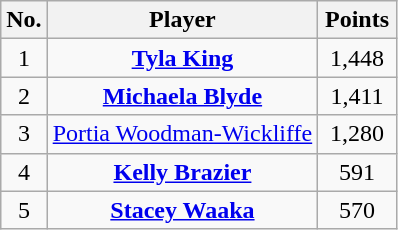<table class="wikitable sortable" style="text-align:center">
<tr>
<th width="15">No.</th>
<th>Player</th>
<th width="45">Points</th>
</tr>
<tr>
<td>1</td>
<td><strong><a href='#'>Tyla King</a></strong></td>
<td>1,448</td>
</tr>
<tr>
<td>2</td>
<td><strong><a href='#'>Michaela Blyde</a></strong></td>
<td>1,411</td>
</tr>
<tr>
<td>3</td>
<td><a href='#'>Portia Woodman-Wickliffe</a></td>
<td>1,280</td>
</tr>
<tr>
<td>4</td>
<td><strong><a href='#'>Kelly Brazier</a></strong></td>
<td>591</td>
</tr>
<tr>
<td>5</td>
<td><strong><a href='#'>Stacey Waaka</a></strong></td>
<td>570</td>
</tr>
</table>
